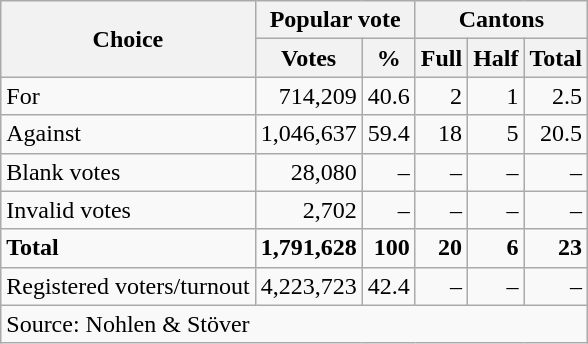<table class=wikitable style=text-align:right>
<tr>
<th rowspan=2>Choice</th>
<th colspan=2>Popular vote</th>
<th colspan=3>Cantons</th>
</tr>
<tr>
<th>Votes</th>
<th>%</th>
<th>Full</th>
<th>Half</th>
<th>Total</th>
</tr>
<tr>
<td align=left>For</td>
<td>714,209</td>
<td>40.6</td>
<td>2</td>
<td>1</td>
<td>2.5</td>
</tr>
<tr>
<td align=left>Against</td>
<td>1,046,637</td>
<td>59.4</td>
<td>18</td>
<td>5</td>
<td>20.5</td>
</tr>
<tr>
<td align=left>Blank votes</td>
<td>28,080</td>
<td>–</td>
<td>–</td>
<td>–</td>
<td>–</td>
</tr>
<tr>
<td align=left>Invalid votes</td>
<td>2,702</td>
<td>–</td>
<td>–</td>
<td>–</td>
<td>–</td>
</tr>
<tr>
<td align=left><strong>Total</strong></td>
<td><strong>1,791,628</strong></td>
<td><strong>100</strong></td>
<td><strong>20</strong></td>
<td><strong>6</strong></td>
<td><strong>23</strong></td>
</tr>
<tr>
<td align=left>Registered voters/turnout</td>
<td>4,223,723</td>
<td>42.4</td>
<td>–</td>
<td>–</td>
<td>–</td>
</tr>
<tr>
<td align=left colspan=11>Source: Nohlen & Stöver</td>
</tr>
</table>
